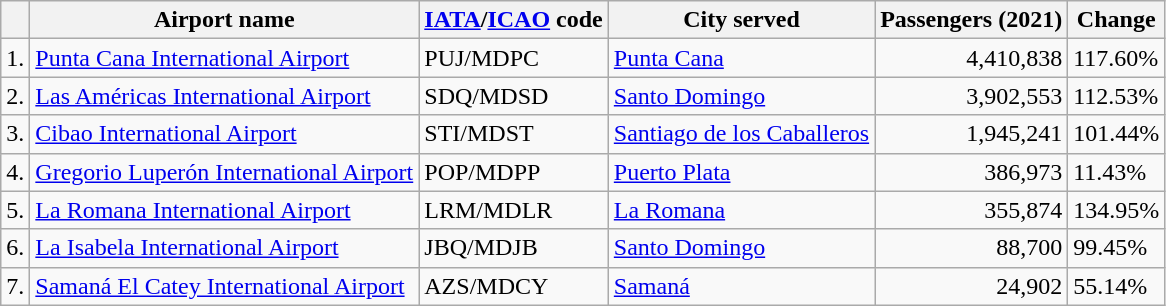<table class="wikitable sortable">
<tr>
<th></th>
<th>Airport name</th>
<th><a href='#'>IATA</a>/<a href='#'>ICAO</a> code</th>
<th>City served</th>
<th>Passengers (2021)</th>
<th>Change</th>
</tr>
<tr>
<td>1.</td>
<td><a href='#'>Punta Cana International Airport</a></td>
<td>PUJ/MDPC</td>
<td><a href='#'>Punta Cana</a></td>
<td align="right">4,410,838</td>
<td> 117.60%</td>
</tr>
<tr>
<td>2.</td>
<td><a href='#'>Las Américas International Airport</a></td>
<td>SDQ/MDSD</td>
<td><a href='#'>Santo Domingo</a></td>
<td align="right">3,902,553</td>
<td> 112.53%</td>
</tr>
<tr>
<td>3.</td>
<td><a href='#'>Cibao International Airport</a></td>
<td>STI/MDST</td>
<td><a href='#'>Santiago de los Caballeros</a></td>
<td align="right">1,945,241</td>
<td> 101.44%</td>
</tr>
<tr>
<td>4.</td>
<td><a href='#'>Gregorio Luperón International Airport</a></td>
<td>POP/MDPP</td>
<td><a href='#'>Puerto Plata</a></td>
<td align="right">386,973</td>
<td> 11.43%</td>
</tr>
<tr>
<td>5.</td>
<td><a href='#'>La Romana International Airport</a></td>
<td>LRM/MDLR</td>
<td><a href='#'>La Romana</a></td>
<td align="right">355,874</td>
<td> 134.95%</td>
</tr>
<tr>
<td>6.</td>
<td><a href='#'>La Isabela International Airport</a></td>
<td>JBQ/MDJB</td>
<td><a href='#'>Santo Domingo</a></td>
<td align="right">88,700</td>
<td> 99.45%</td>
</tr>
<tr>
<td>7.</td>
<td><a href='#'>Samaná El Catey International Airport</a></td>
<td>AZS/MDCY</td>
<td><a href='#'>Samaná</a></td>
<td align="right">24,902</td>
<td> 55.14%</td>
</tr>
</table>
